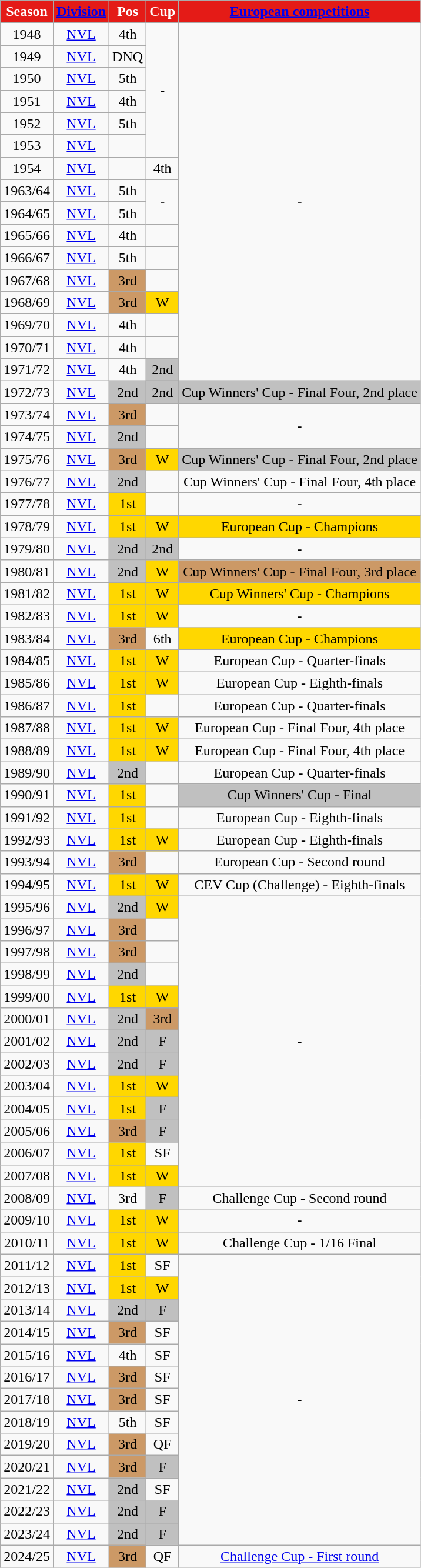<table class="wikitable" style="text-align:center; font-size:100%">
<tr>
<th style="color:white; background:#E41B17;">Season</th>
<th style="color:white; background:#E41B17;"><a href='#'>Division</a></th>
<th style="color:white; background:#E41B17;">Pos</th>
<th style="color:white; background:#E41B17;">Cup</th>
<th style="color:white; background:#E41B17;"><a href='#'>European competitions</a></th>
</tr>
<tr>
<td>1948</td>
<td><a href='#'>NVL</a></td>
<td>4th</td>
<td rowspan="6">-</td>
<td rowspan="16">-</td>
</tr>
<tr>
<td>1949</td>
<td><a href='#'>NVL</a></td>
<td>DNQ</td>
</tr>
<tr>
<td>1950</td>
<td><a href='#'>NVL</a></td>
<td>5th</td>
</tr>
<tr>
<td>1951</td>
<td><a href='#'>NVL</a></td>
<td>4th</td>
</tr>
<tr>
<td>1952</td>
<td><a href='#'>NVL</a></td>
<td>5th</td>
</tr>
<tr>
<td>1953</td>
<td><a href='#'>NVL</a></td>
<td></td>
</tr>
<tr>
<td>1954</td>
<td><a href='#'>NVL</a></td>
<td></td>
<td>4th</td>
</tr>
<tr>
<td>1963/64</td>
<td><a href='#'>NVL</a></td>
<td>5th</td>
<td rowspan="2">-</td>
</tr>
<tr>
<td>1964/65</td>
<td><a href='#'>NVL</a></td>
<td>5th</td>
</tr>
<tr>
<td>1965/66</td>
<td><a href='#'>NVL</a></td>
<td>4th</td>
<td></td>
</tr>
<tr>
<td>1966/67</td>
<td><a href='#'>NVL</a></td>
<td>5th</td>
<td></td>
</tr>
<tr>
<td>1967/68</td>
<td><a href='#'>NVL</a></td>
<td style="background:#cc9966">3rd</td>
<td></td>
</tr>
<tr>
<td>1968/69</td>
<td><a href='#'>NVL</a></td>
<td style="background:#cc9966">3rd</td>
<td bgcolor="gold">W</td>
</tr>
<tr>
<td>1969/70</td>
<td><a href='#'>NVL</a></td>
<td>4th</td>
<td></td>
</tr>
<tr>
<td>1970/71</td>
<td><a href='#'>NVL</a></td>
<td>4th</td>
<td></td>
</tr>
<tr>
<td>1971/72</td>
<td><a href='#'>NVL</a></td>
<td>4th</td>
<td bgcolor="silver">2nd</td>
</tr>
<tr>
<td>1972/73</td>
<td><a href='#'>NVL</a></td>
<td bgcolor="silver">2nd</td>
<td bgcolor="silver">2nd</td>
<td bgcolor="silver">Cup Winners' Cup - Final Four, 2nd place</td>
</tr>
<tr>
<td>1973/74</td>
<td><a href='#'>NVL</a></td>
<td style="background:#cc9966">3rd</td>
<td></td>
<td rowspan="2">-</td>
</tr>
<tr>
<td>1974/75</td>
<td><a href='#'>NVL</a></td>
<td bgcolor="silver">2nd</td>
<td></td>
</tr>
<tr>
<td>1975/76</td>
<td><a href='#'>NVL</a></td>
<td style="background:#cc9966">3rd</td>
<td bgcolor="gold">W</td>
<td bgcolor="silver">Cup Winners' Cup - Final Four, 2nd place</td>
</tr>
<tr>
<td>1976/77</td>
<td><a href='#'>NVL</a></td>
<td bgcolor="silver">2nd</td>
<td></td>
<td>Cup Winners' Cup - Final Four, 4th place</td>
</tr>
<tr>
<td>1977/78</td>
<td><a href='#'>NVL</a></td>
<td bgcolor="gold">1st</td>
<td></td>
<td>-</td>
</tr>
<tr>
<td>1978/79</td>
<td><a href='#'>NVL</a></td>
<td bgcolor="gold">1st</td>
<td bgcolor="gold">W</td>
<td bgcolor="gold">European Cup - Champions</td>
</tr>
<tr>
<td>1979/80</td>
<td><a href='#'>NVL</a></td>
<td bgcolor="silver">2nd</td>
<td bgcolor="silver">2nd</td>
<td>-</td>
</tr>
<tr>
<td>1980/81</td>
<td><a href='#'>NVL</a></td>
<td bgcolor="silver">2nd</td>
<td bgcolor="gold">W</td>
<td style="background:#cc9966">Cup Winners' Cup - Final Four, 3rd place</td>
</tr>
<tr>
<td>1981/82</td>
<td><a href='#'>NVL</a></td>
<td bgcolor="gold">1st</td>
<td bgcolor="gold">W</td>
<td bgcolor="gold">Cup Winners' Cup - Champions</td>
</tr>
<tr>
<td>1982/83</td>
<td><a href='#'>NVL</a></td>
<td bgcolor="gold">1st</td>
<td bgcolor="gold">W</td>
<td>-</td>
</tr>
<tr>
<td>1983/84</td>
<td><a href='#'>NVL</a></td>
<td style="background:#cc9966">3rd</td>
<td>6th</td>
<td bgcolor="gold">European Cup - Champions</td>
</tr>
<tr>
<td>1984/85</td>
<td><a href='#'>NVL</a></td>
<td bgcolor="gold">1st</td>
<td bgcolor="gold">W</td>
<td>European Cup - Quarter-finals</td>
</tr>
<tr>
<td>1985/86</td>
<td><a href='#'>NVL</a></td>
<td bgcolor="gold">1st</td>
<td bgcolor="gold">W</td>
<td>European Cup - Eighth-finals</td>
</tr>
<tr>
<td>1986/87</td>
<td><a href='#'>NVL</a></td>
<td bgcolor="gold">1st</td>
<td></td>
<td>European Cup - Quarter-finals</td>
</tr>
<tr>
<td>1987/88</td>
<td><a href='#'>NVL</a></td>
<td bgcolor="gold">1st</td>
<td bgcolor="gold">W</td>
<td>European Cup - Final Four, 4th place</td>
</tr>
<tr>
<td>1988/89</td>
<td><a href='#'>NVL</a></td>
<td bgcolor="gold">1st</td>
<td bgcolor="gold">W</td>
<td>European Cup - Final Four, 4th place</td>
</tr>
<tr>
<td>1989/90</td>
<td><a href='#'>NVL</a></td>
<td bgcolor="silver">2nd</td>
<td></td>
<td>European Cup - Quarter-finals</td>
</tr>
<tr>
<td>1990/91</td>
<td><a href='#'>NVL</a></td>
<td bgcolor="gold">1st</td>
<td></td>
<td bgcolor="silver">Cup Winners' Cup - Final</td>
</tr>
<tr>
<td>1991/92</td>
<td><a href='#'>NVL</a></td>
<td bgcolor="gold">1st</td>
<td></td>
<td>European Cup - Eighth-finals</td>
</tr>
<tr>
<td>1992/93</td>
<td><a href='#'>NVL</a></td>
<td bgcolor="gold">1st</td>
<td bgcolor="gold">W</td>
<td>European Cup - Eighth-finals</td>
</tr>
<tr>
<td>1993/94</td>
<td><a href='#'>NVL</a></td>
<td style="background:#cc9966">3rd</td>
<td></td>
<td>European Cup - Second round</td>
</tr>
<tr>
<td>1994/95</td>
<td><a href='#'>NVL</a></td>
<td bgcolor="gold">1st</td>
<td bgcolor="gold">W</td>
<td>CEV Cup (Challenge) - Eighth-finals</td>
</tr>
<tr>
<td>1995/96</td>
<td><a href='#'>NVL</a></td>
<td bgcolor="silver">2nd</td>
<td bgcolor="gold">W</td>
<td rowspan="13">-</td>
</tr>
<tr>
<td>1996/97</td>
<td><a href='#'>NVL</a></td>
<td style="background:#cc9966">3rd</td>
<td></td>
</tr>
<tr>
<td>1997/98</td>
<td><a href='#'>NVL</a></td>
<td style="background:#cc9966">3rd</td>
<td></td>
</tr>
<tr>
<td>1998/99</td>
<td><a href='#'>NVL</a></td>
<td bgcolor="silver">2nd</td>
<td></td>
</tr>
<tr>
<td>1999/00</td>
<td><a href='#'>NVL</a></td>
<td bgcolor="gold">1st</td>
<td bgcolor="gold">W</td>
</tr>
<tr>
<td>2000/01</td>
<td><a href='#'>NVL</a></td>
<td bgcolor="silver">2nd</td>
<td style="background:#cc9966">3rd</td>
</tr>
<tr>
<td>2001/02</td>
<td><a href='#'>NVL</a></td>
<td bgcolor="silver">2nd</td>
<td bgcolor="silver">F</td>
</tr>
<tr>
<td>2002/03</td>
<td><a href='#'>NVL</a></td>
<td bgcolor="silver">2nd</td>
<td bgcolor="silver">F</td>
</tr>
<tr>
<td>2003/04</td>
<td><a href='#'>NVL</a></td>
<td bgcolor="gold">1st</td>
<td bgcolor="gold">W</td>
</tr>
<tr>
<td>2004/05</td>
<td><a href='#'>NVL</a></td>
<td bgcolor="gold">1st</td>
<td bgcolor="silver">F</td>
</tr>
<tr>
<td>2005/06</td>
<td><a href='#'>NVL</a></td>
<td style="background:#cc9966">3rd</td>
<td bgcolor="silver">F</td>
</tr>
<tr>
<td>2006/07</td>
<td><a href='#'>NVL</a></td>
<td bgcolor="gold">1st</td>
<td>SF</td>
</tr>
<tr>
<td>2007/08</td>
<td><a href='#'>NVL</a></td>
<td bgcolor="gold">1st</td>
<td bgcolor="gold">W</td>
</tr>
<tr>
<td>2008/09</td>
<td><a href='#'>NVL</a></td>
<td>3rd</td>
<td bgcolor="silver">F</td>
<td>Challenge Cup - Second round</td>
</tr>
<tr>
<td>2009/10</td>
<td><a href='#'>NVL</a></td>
<td bgcolor="gold">1st</td>
<td bgcolor="gold">W</td>
<td>-</td>
</tr>
<tr>
<td>2010/11</td>
<td><a href='#'>NVL</a></td>
<td bgcolor="gold">1st</td>
<td bgcolor="gold">W</td>
<td>Challenge Cup - 1/16 Final</td>
</tr>
<tr>
<td>2011/12</td>
<td><a href='#'>NVL</a></td>
<td bgcolor="gold">1st</td>
<td>SF</td>
<td rowspan="13">-</td>
</tr>
<tr>
<td>2012/13</td>
<td><a href='#'>NVL</a></td>
<td bgcolor="gold">1st</td>
<td bgcolor="gold">W</td>
</tr>
<tr>
<td>2013/14</td>
<td><a href='#'>NVL</a></td>
<td bgcolor="silver">2nd</td>
<td bgcolor="silver">F</td>
</tr>
<tr>
<td>2014/15</td>
<td><a href='#'>NVL</a></td>
<td style="background:#cc9966">3rd</td>
<td>SF</td>
</tr>
<tr>
<td>2015/16</td>
<td><a href='#'>NVL</a></td>
<td>4th</td>
<td>SF</td>
</tr>
<tr>
<td>2016/17</td>
<td><a href='#'>NVL</a></td>
<td style="background:#cc9966">3rd</td>
<td>SF</td>
</tr>
<tr>
<td>2017/18</td>
<td><a href='#'>NVL</a></td>
<td style="background:#cc9966">3rd</td>
<td>SF</td>
</tr>
<tr>
<td>2018/19</td>
<td><a href='#'>NVL</a></td>
<td>5th</td>
<td>SF</td>
</tr>
<tr>
<td>2019/20</td>
<td><a href='#'>NVL</a></td>
<td style="background:#cc9966">3rd</td>
<td>QF</td>
</tr>
<tr>
<td>2020/21</td>
<td><a href='#'>NVL</a></td>
<td style="background:#cc9966">3rd</td>
<td bgcolor="silver">F</td>
</tr>
<tr>
<td>2021/22</td>
<td><a href='#'>NVL</a></td>
<td bgcolor="silver">2nd</td>
<td>SF</td>
</tr>
<tr>
<td>2022/23</td>
<td><a href='#'>NVL</a></td>
<td bgcolor="silver">2nd</td>
<td bgcolor="silver">F</td>
</tr>
<tr>
<td>2023/24</td>
<td><a href='#'>NVL</a></td>
<td bgcolor="silver">2nd</td>
<td bgcolor="silver">F</td>
</tr>
<tr>
<td>2024/25</td>
<td><a href='#'>NVL</a></td>
<td style="background:#cc9966">3rd</td>
<td>QF</td>
<td><a href='#'>Challenge Cup - First round</a></td>
</tr>
</table>
